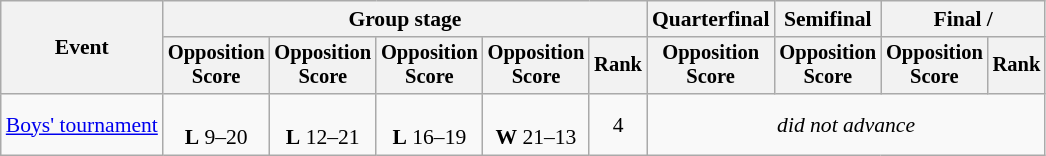<table class="wikitable" style="font-size:90%">
<tr>
<th rowspan=2>Event</th>
<th colspan=5>Group stage</th>
<th>Quarterfinal</th>
<th>Semifinal</th>
<th colspan=2>Final / </th>
</tr>
<tr style="font-size:95%">
<th>Opposition<br>Score</th>
<th>Opposition<br>Score</th>
<th>Opposition<br>Score</th>
<th>Opposition<br>Score</th>
<th>Rank</th>
<th>Opposition<br>Score</th>
<th>Opposition<br>Score</th>
<th>Opposition<br>Score</th>
<th>Rank</th>
</tr>
<tr align=center>
<td align=left><a href='#'>Boys' tournament</a></td>
<td><br> <strong>L</strong> 9–20</td>
<td><br> <strong>L</strong> 12–21</td>
<td><br> <strong>L</strong> 16–19</td>
<td><br> <strong>W</strong> 21–13</td>
<td>4</td>
<td Colspan=4><em>did not advance</em></td>
</tr>
</table>
